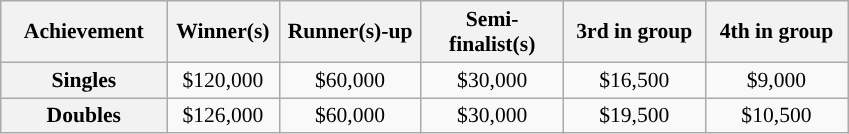<table class=wikitable style="font-size:90%;text-align:center">
<tr>
<th style="width:104px;">Achievement</th>
<th style="width:68px;">Winner(s)</th>
<th style="width:88px;">Runner(s)-up</th>
<th style="width:88px;">Semi-finalist(s)</th>
<th style="width:88px;">3rd in group</th>
<th style="width:88px;">4th in group</th>
</tr>
<tr>
<th>Singles</th>
<td>$120,000</td>
<td>$60,000</td>
<td>$30,000</td>
<td>$16,500</td>
<td>$9,000</td>
</tr>
<tr>
<th>Doubles</th>
<td>$126,000</td>
<td>$60,000</td>
<td>$30,000</td>
<td>$19,500</td>
<td>$10,500</td>
</tr>
</table>
